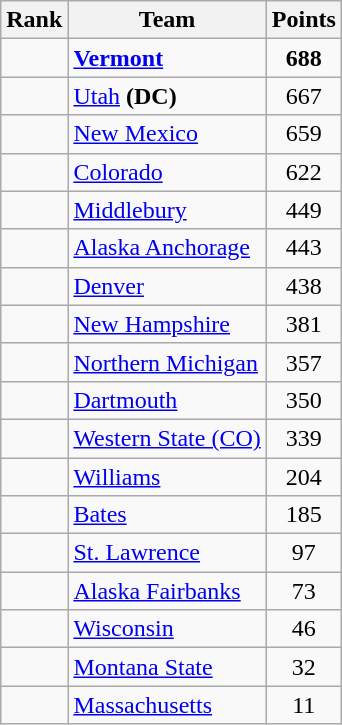<table class="wikitable sortable" style="text-align:center">
<tr>
<th>Rank</th>
<th>Team</th>
<th>Points</th>
</tr>
<tr>
<td></td>
<td align=left><strong><a href='#'>Vermont</a></strong></td>
<td><strong>688</strong></td>
</tr>
<tr>
<td></td>
<td align=left><a href='#'>Utah</a> <strong>(DC)</strong></td>
<td>667</td>
</tr>
<tr>
<td></td>
<td align=left><a href='#'>New Mexico</a></td>
<td>659</td>
</tr>
<tr>
<td></td>
<td align=left><a href='#'>Colorado</a></td>
<td>622</td>
</tr>
<tr>
<td></td>
<td align=left><a href='#'>Middlebury</a></td>
<td>449</td>
</tr>
<tr>
<td></td>
<td align=left><a href='#'>Alaska Anchorage</a></td>
<td>443</td>
</tr>
<tr>
<td></td>
<td align=left><a href='#'>Denver</a></td>
<td>438</td>
</tr>
<tr>
<td></td>
<td align=left><a href='#'>New Hampshire</a></td>
<td>381</td>
</tr>
<tr>
<td></td>
<td align=left><a href='#'>Northern Michigan</a></td>
<td>357</td>
</tr>
<tr>
<td></td>
<td align=left><a href='#'>Dartmouth</a></td>
<td>350</td>
</tr>
<tr>
<td></td>
<td align=left><a href='#'>Western State (CO)</a></td>
<td>339</td>
</tr>
<tr>
<td></td>
<td align=left><a href='#'>Williams</a></td>
<td>204</td>
</tr>
<tr>
<td></td>
<td align=left><a href='#'>Bates</a></td>
<td>185</td>
</tr>
<tr>
<td></td>
<td align=left><a href='#'>St. Lawrence</a></td>
<td>97</td>
</tr>
<tr>
<td></td>
<td align=left><a href='#'>Alaska Fairbanks</a></td>
<td>73</td>
</tr>
<tr>
<td></td>
<td align=left><a href='#'>Wisconsin</a></td>
<td>46</td>
</tr>
<tr>
<td></td>
<td align=left><a href='#'>Montana State</a></td>
<td>32</td>
</tr>
<tr>
<td></td>
<td align=left><a href='#'>Massachusetts</a></td>
<td>11</td>
</tr>
</table>
